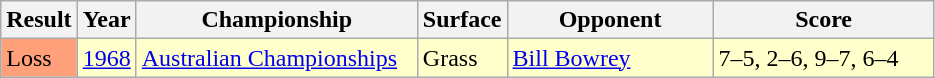<table class='sortable wikitable'>
<tr>
<th style="width:40px">Result</th>
<th style="width:30px">Year</th>
<th style="width:180px">Championship</th>
<th style="width:50px">Surface</th>
<th style="width:130px">Opponent</th>
<th style="width:140px" class="unsortable">Score</th>
</tr>
<tr style="background:#ffc;">
<td style="background:#ffa07a;">Loss</td>
<td><a href='#'>1968</a></td>
<td><a href='#'>Australian Championships</a></td>
<td>Grass</td>
<td> <a href='#'>Bill Bowrey</a></td>
<td>7–5, 2–6, 9–7, 6–4</td>
</tr>
</table>
